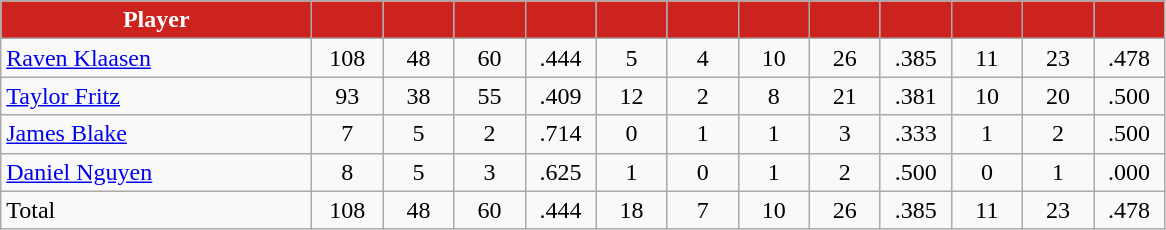<table class="wikitable" style="text-align:center">
<tr>
<th style="background:#CD231F; color:white" width="200px">Player</th>
<th style="background:#CD231F; color:white" width="40px"></th>
<th style="background:#CD231F; color:white" width="40px"></th>
<th style="background:#CD231F; color:white" width="40px"></th>
<th style="background:#CD231F; color:white" width="40px"></th>
<th style="background:#CD231F; color:white" width="40px"></th>
<th style="background:#CD231F; color:white" width="40px"></th>
<th style="background:#CD231F; color:white" width="40px"></th>
<th style="background:#CD231F; color:white" width="40px"></th>
<th style="background:#CD231F; color:white" width="40px"></th>
<th style="background:#CD231F; color:white" width="40px"></th>
<th style="background:#CD231F; color:white" width="40px"></th>
<th style="background:#CD231F; color:white" width="40px"></th>
</tr>
<tr>
<td style="text-align:left"><a href='#'>Raven Klaasen</a></td>
<td>108</td>
<td>48</td>
<td>60</td>
<td>.444</td>
<td>5</td>
<td>4</td>
<td>10</td>
<td>26</td>
<td>.385</td>
<td>11</td>
<td>23</td>
<td>.478</td>
</tr>
<tr>
<td style="text-align:left"><a href='#'>Taylor Fritz</a></td>
<td>93</td>
<td>38</td>
<td>55</td>
<td>.409</td>
<td>12</td>
<td>2</td>
<td>8</td>
<td>21</td>
<td>.381</td>
<td>10</td>
<td>20</td>
<td>.500</td>
</tr>
<tr>
<td style="text-align:left"><a href='#'>James Blake</a></td>
<td>7</td>
<td>5</td>
<td>2</td>
<td>.714</td>
<td>0</td>
<td>1</td>
<td>1</td>
<td>3</td>
<td>.333</td>
<td>1</td>
<td>2</td>
<td>.500</td>
</tr>
<tr>
<td style="text-align:left"><a href='#'>Daniel Nguyen</a></td>
<td>8</td>
<td>5</td>
<td>3</td>
<td>.625</td>
<td>1</td>
<td>0</td>
<td>1</td>
<td>2</td>
<td>.500</td>
<td>0</td>
<td>1</td>
<td>.000</td>
</tr>
<tr>
<td style="text-align:left">Total</td>
<td>108</td>
<td>48</td>
<td>60</td>
<td>.444</td>
<td>18</td>
<td>7</td>
<td>10</td>
<td>26</td>
<td>.385</td>
<td>11</td>
<td>23</td>
<td>.478</td>
</tr>
</table>
